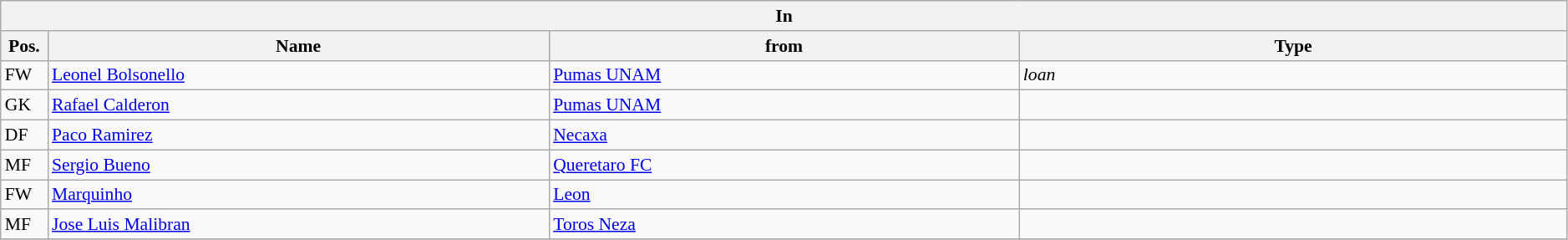<table class="wikitable" style="font-size:90%;width:99%;">
<tr>
<th colspan="4">In</th>
</tr>
<tr>
<th width=3%>Pos.</th>
<th width=32%>Name</th>
<th width=30%>from</th>
<th width=35%>Type</th>
</tr>
<tr>
<td>FW</td>
<td><a href='#'>Leonel Bolsonello</a></td>
<td><a href='#'>Pumas UNAM</a></td>
<td><em>loan</em></td>
</tr>
<tr>
<td>GK</td>
<td><a href='#'>Rafael Calderon</a></td>
<td><a href='#'>Pumas UNAM</a></td>
<td></td>
</tr>
<tr>
<td>DF</td>
<td><a href='#'>Paco Ramirez</a></td>
<td><a href='#'>Necaxa</a></td>
<td></td>
</tr>
<tr>
<td>MF</td>
<td><a href='#'>Sergio Bueno</a></td>
<td><a href='#'>Queretaro FC</a></td>
<td></td>
</tr>
<tr>
<td>FW</td>
<td><a href='#'>Marquinho</a></td>
<td><a href='#'>Leon</a></td>
<td></td>
</tr>
<tr>
<td>MF</td>
<td><a href='#'>Jose Luis Malibran</a></td>
<td><a href='#'>Toros Neza</a></td>
<td></td>
</tr>
<tr>
</tr>
</table>
